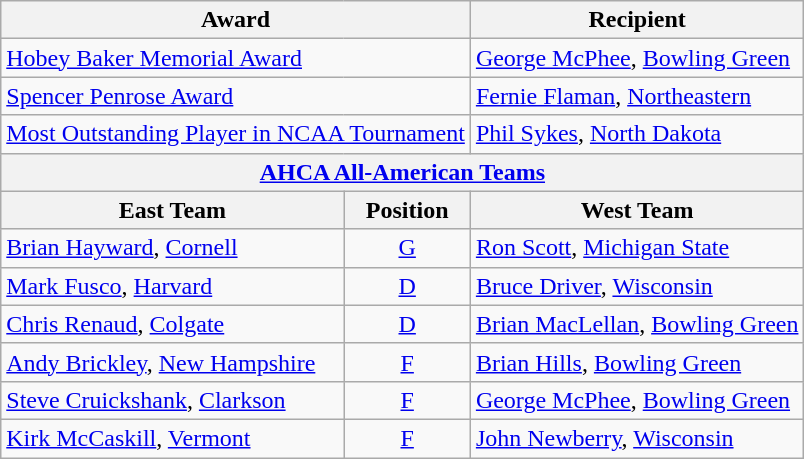<table class="wikitable">
<tr>
<th colspan=2>Award</th>
<th>Recipient</th>
</tr>
<tr>
<td colspan=2><a href='#'>Hobey Baker Memorial Award</a></td>
<td><a href='#'>George McPhee</a>, <a href='#'>Bowling Green</a></td>
</tr>
<tr>
<td colspan=2><a href='#'>Spencer Penrose Award</a></td>
<td><a href='#'>Fernie Flaman</a>, <a href='#'>Northeastern</a></td>
</tr>
<tr>
<td colspan=2><a href='#'>Most Outstanding Player in NCAA Tournament</a></td>
<td><a href='#'>Phil Sykes</a>, <a href='#'>North Dakota</a></td>
</tr>
<tr>
<th colspan=3><a href='#'>AHCA All-American Teams</a></th>
</tr>
<tr>
<th>East Team</th>
<th>  Position  </th>
<th>West Team</th>
</tr>
<tr>
<td><a href='#'>Brian Hayward</a>, <a href='#'>Cornell</a></td>
<td align=center><a href='#'>G</a></td>
<td><a href='#'>Ron Scott</a>, <a href='#'>Michigan State</a></td>
</tr>
<tr>
<td><a href='#'>Mark Fusco</a>, <a href='#'>Harvard</a></td>
<td align=center><a href='#'>D</a></td>
<td><a href='#'>Bruce Driver</a>, <a href='#'>Wisconsin</a></td>
</tr>
<tr>
<td><a href='#'>Chris Renaud</a>, <a href='#'>Colgate</a></td>
<td align=center><a href='#'>D</a></td>
<td><a href='#'>Brian MacLellan</a>, <a href='#'>Bowling Green</a></td>
</tr>
<tr>
<td><a href='#'>Andy Brickley</a>, <a href='#'>New Hampshire</a></td>
<td align=center><a href='#'>F</a></td>
<td><a href='#'>Brian Hills</a>, <a href='#'>Bowling Green</a></td>
</tr>
<tr>
<td><a href='#'>Steve Cruickshank</a>, <a href='#'>Clarkson</a></td>
<td align=center><a href='#'>F</a></td>
<td><a href='#'>George McPhee</a>, <a href='#'>Bowling Green</a></td>
</tr>
<tr>
<td><a href='#'>Kirk McCaskill</a>, <a href='#'>Vermont</a></td>
<td align=center><a href='#'>F</a></td>
<td><a href='#'>John Newberry</a>, <a href='#'>Wisconsin</a></td>
</tr>
</table>
